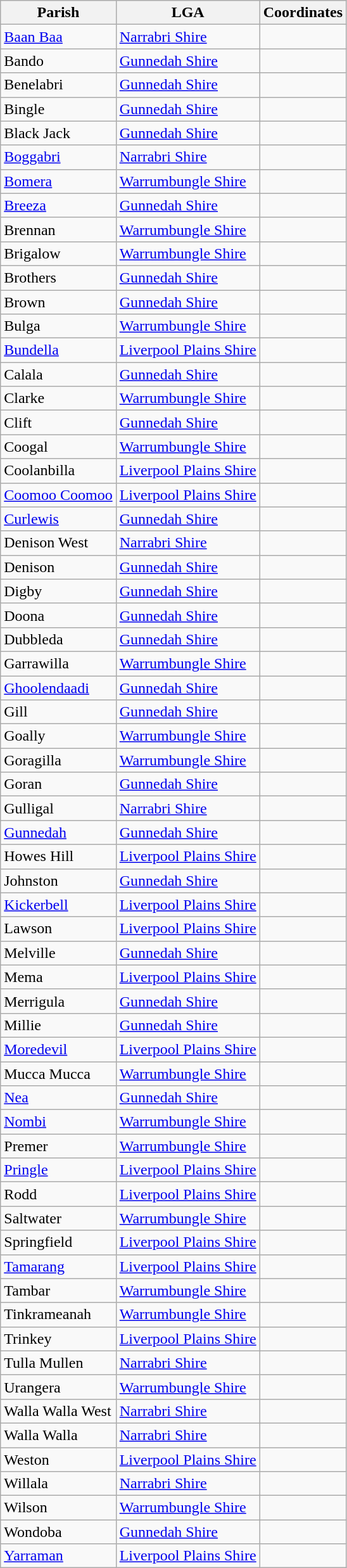<table class="wikitable sortable">
<tr>
<th>Parish</th>
<th>LGA</th>
<th>Coordinates</th>
</tr>
<tr>
<td><a href='#'>Baan Baa</a></td>
<td><a href='#'>Narrabri Shire</a></td>
<td></td>
</tr>
<tr>
<td>Bando</td>
<td><a href='#'>Gunnedah Shire</a></td>
<td></td>
</tr>
<tr>
<td>Benelabri</td>
<td><a href='#'>Gunnedah Shire</a></td>
<td></td>
</tr>
<tr>
<td>Bingle</td>
<td><a href='#'>Gunnedah Shire</a></td>
<td></td>
</tr>
<tr>
<td>Black Jack</td>
<td><a href='#'>Gunnedah Shire</a></td>
<td></td>
</tr>
<tr>
<td><a href='#'>Boggabri</a></td>
<td><a href='#'>Narrabri Shire</a></td>
<td></td>
</tr>
<tr>
<td><a href='#'>Bomera</a></td>
<td><a href='#'>Warrumbungle Shire</a></td>
<td></td>
</tr>
<tr>
<td><a href='#'>Breeza</a></td>
<td><a href='#'>Gunnedah Shire</a></td>
<td></td>
</tr>
<tr>
<td>Brennan</td>
<td><a href='#'>Warrumbungle Shire</a></td>
<td></td>
</tr>
<tr>
<td>Brigalow</td>
<td><a href='#'>Warrumbungle Shire</a></td>
<td></td>
</tr>
<tr>
<td>Brothers</td>
<td><a href='#'>Gunnedah Shire</a></td>
<td></td>
</tr>
<tr>
<td>Brown</td>
<td><a href='#'>Gunnedah Shire</a></td>
<td></td>
</tr>
<tr>
<td>Bulga</td>
<td><a href='#'>Warrumbungle Shire</a></td>
<td></td>
</tr>
<tr>
<td><a href='#'>Bundella</a></td>
<td><a href='#'>Liverpool Plains Shire</a></td>
<td></td>
</tr>
<tr>
<td>Calala</td>
<td><a href='#'>Gunnedah Shire</a></td>
<td></td>
</tr>
<tr>
<td>Clarke</td>
<td><a href='#'>Warrumbungle Shire</a></td>
<td></td>
</tr>
<tr>
<td>Clift</td>
<td><a href='#'>Gunnedah Shire</a></td>
<td></td>
</tr>
<tr>
<td>Coogal</td>
<td><a href='#'>Warrumbungle Shire</a></td>
<td></td>
</tr>
<tr>
<td>Coolanbilla</td>
<td><a href='#'>Liverpool Plains Shire</a></td>
<td></td>
</tr>
<tr>
<td><a href='#'>Coomoo Coomoo</a></td>
<td><a href='#'>Liverpool Plains Shire</a></td>
<td></td>
</tr>
<tr>
<td><a href='#'>Curlewis</a></td>
<td><a href='#'>Gunnedah Shire</a></td>
<td></td>
</tr>
<tr>
<td>Denison West</td>
<td><a href='#'>Narrabri Shire</a></td>
<td></td>
</tr>
<tr>
<td>Denison</td>
<td><a href='#'>Gunnedah Shire</a></td>
<td></td>
</tr>
<tr>
<td>Digby</td>
<td><a href='#'>Gunnedah Shire</a></td>
<td></td>
</tr>
<tr>
<td>Doona</td>
<td><a href='#'>Gunnedah Shire</a></td>
<td></td>
</tr>
<tr>
<td>Dubbleda</td>
<td><a href='#'>Gunnedah Shire</a></td>
<td></td>
</tr>
<tr>
<td>Garrawilla</td>
<td><a href='#'>Warrumbungle Shire</a></td>
<td></td>
</tr>
<tr>
<td><a href='#'>Ghoolendaadi</a></td>
<td><a href='#'>Gunnedah Shire</a></td>
<td></td>
</tr>
<tr>
<td>Gill</td>
<td><a href='#'>Gunnedah Shire</a></td>
<td></td>
</tr>
<tr>
<td>Goally</td>
<td><a href='#'>Warrumbungle Shire</a></td>
<td></td>
</tr>
<tr>
<td>Goragilla</td>
<td><a href='#'>Warrumbungle Shire</a></td>
<td></td>
</tr>
<tr>
<td>Goran</td>
<td><a href='#'>Gunnedah Shire</a></td>
<td></td>
</tr>
<tr>
<td>Gulligal</td>
<td><a href='#'>Narrabri Shire</a></td>
<td></td>
</tr>
<tr>
<td><a href='#'>Gunnedah</a></td>
<td><a href='#'>Gunnedah Shire</a></td>
<td></td>
</tr>
<tr>
<td>Howes Hill</td>
<td><a href='#'>Liverpool Plains Shire</a></td>
<td></td>
</tr>
<tr>
<td>Johnston</td>
<td><a href='#'>Gunnedah Shire</a></td>
<td></td>
</tr>
<tr>
<td><a href='#'>Kickerbell</a></td>
<td><a href='#'>Liverpool Plains Shire</a></td>
<td></td>
</tr>
<tr>
<td>Lawson</td>
<td><a href='#'>Liverpool Plains Shire</a></td>
<td></td>
</tr>
<tr>
<td>Melville</td>
<td><a href='#'>Gunnedah Shire</a></td>
<td></td>
</tr>
<tr>
<td>Mema</td>
<td><a href='#'>Liverpool Plains Shire</a></td>
<td></td>
</tr>
<tr>
<td>Merrigula</td>
<td><a href='#'>Gunnedah Shire</a></td>
<td></td>
</tr>
<tr>
<td>Millie</td>
<td><a href='#'>Gunnedah Shire</a></td>
<td></td>
</tr>
<tr>
<td><a href='#'>Moredevil</a></td>
<td><a href='#'>Liverpool Plains Shire</a></td>
<td></td>
</tr>
<tr>
<td>Mucca Mucca</td>
<td><a href='#'>Warrumbungle Shire</a></td>
<td></td>
</tr>
<tr>
<td><a href='#'>Nea</a></td>
<td><a href='#'>Gunnedah Shire</a></td>
<td></td>
</tr>
<tr>
<td><a href='#'>Nombi</a></td>
<td><a href='#'>Warrumbungle Shire</a></td>
<td></td>
</tr>
<tr>
<td>Premer</td>
<td><a href='#'>Warrumbungle Shire</a></td>
<td></td>
</tr>
<tr>
<td><a href='#'>Pringle</a></td>
<td><a href='#'>Liverpool Plains Shire</a></td>
<td></td>
</tr>
<tr>
<td>Rodd</td>
<td><a href='#'>Liverpool Plains Shire</a></td>
<td></td>
</tr>
<tr>
<td>Saltwater</td>
<td><a href='#'>Warrumbungle Shire</a></td>
<td></td>
</tr>
<tr>
<td>Springfield</td>
<td><a href='#'>Liverpool Plains Shire</a></td>
<td></td>
</tr>
<tr>
<td><a href='#'>Tamarang</a></td>
<td><a href='#'>Liverpool Plains Shire</a></td>
<td></td>
</tr>
<tr>
<td>Tambar</td>
<td><a href='#'>Warrumbungle Shire</a></td>
<td></td>
</tr>
<tr>
<td>Tinkrameanah</td>
<td><a href='#'>Warrumbungle Shire</a></td>
<td></td>
</tr>
<tr>
<td>Trinkey</td>
<td><a href='#'>Liverpool Plains Shire</a></td>
<td></td>
</tr>
<tr>
<td>Tulla Mullen</td>
<td><a href='#'>Narrabri Shire</a></td>
<td></td>
</tr>
<tr>
<td>Urangera</td>
<td><a href='#'>Warrumbungle Shire</a></td>
<td></td>
</tr>
<tr>
<td>Walla Walla West</td>
<td><a href='#'>Narrabri Shire</a></td>
<td></td>
</tr>
<tr>
<td>Walla Walla</td>
<td><a href='#'>Narrabri Shire</a></td>
<td></td>
</tr>
<tr>
<td>Weston</td>
<td><a href='#'>Liverpool Plains Shire</a></td>
<td></td>
</tr>
<tr>
<td>Willala</td>
<td><a href='#'>Narrabri Shire</a></td>
<td></td>
</tr>
<tr>
<td>Wilson</td>
<td><a href='#'>Warrumbungle Shire</a></td>
<td></td>
</tr>
<tr>
<td>Wondoba</td>
<td><a href='#'>Gunnedah Shire</a></td>
<td></td>
</tr>
<tr>
<td><a href='#'>Yarraman</a></td>
<td><a href='#'>Liverpool Plains Shire</a></td>
<td></td>
</tr>
</table>
